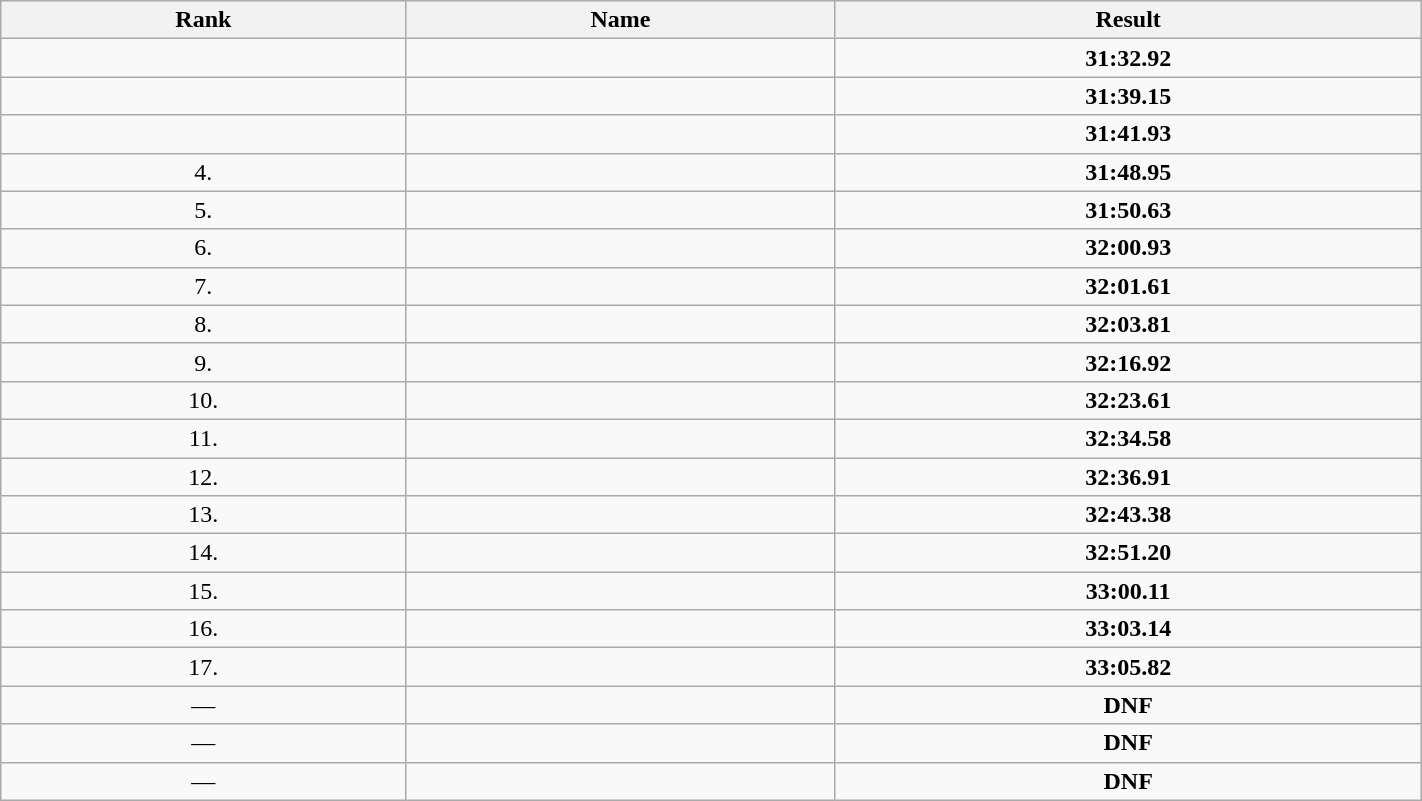<table class="wikitable sortable" width=75%>
<tr>
<th>Rank</th>
<th>Name</th>
<th>Result</th>
</tr>
<tr>
<td align="center"></td>
<td></td>
<td align="center"><strong>31:32.92</strong></td>
</tr>
<tr>
<td align="center"></td>
<td></td>
<td align="center"><strong>31:39.15</strong></td>
</tr>
<tr>
<td align="center"></td>
<td></td>
<td align="center"><strong>31:41.93</strong></td>
</tr>
<tr>
<td align="center">4.</td>
<td></td>
<td align="center"><strong>31:48.95</strong></td>
</tr>
<tr>
<td align="center">5.</td>
<td></td>
<td align="center"><strong>31:50.63</strong></td>
</tr>
<tr>
<td align="center">6.</td>
<td></td>
<td align="center"><strong>32:00.93</strong></td>
</tr>
<tr>
<td align="center">7.</td>
<td></td>
<td align="center"><strong>32:01.61</strong></td>
</tr>
<tr>
<td align="center">8.</td>
<td></td>
<td align="center"><strong>32:03.81</strong></td>
</tr>
<tr>
<td align="center">9.</td>
<td></td>
<td align="center"><strong>32:16.92</strong></td>
</tr>
<tr>
<td align="center">10.</td>
<td></td>
<td align="center"><strong>32:23.61</strong></td>
</tr>
<tr>
<td align="center">11.</td>
<td></td>
<td align="center"><strong>32:34.58</strong></td>
</tr>
<tr>
<td align="center">12.</td>
<td></td>
<td align="center"><strong>32:36.91</strong></td>
</tr>
<tr>
<td align="center">13.</td>
<td></td>
<td align="center"><strong>32:43.38</strong></td>
</tr>
<tr>
<td align="center">14.</td>
<td></td>
<td align="center"><strong>32:51.20</strong></td>
</tr>
<tr>
<td align="center">15.</td>
<td></td>
<td align="center"><strong>33:00.11</strong></td>
</tr>
<tr>
<td align="center">16.</td>
<td></td>
<td align="center"><strong>33:03.14</strong></td>
</tr>
<tr>
<td align="center">17.</td>
<td></td>
<td align="center"><strong>33:05.82</strong></td>
</tr>
<tr>
<td align="center">—</td>
<td></td>
<td align="center"><strong>DNF</strong></td>
</tr>
<tr>
<td align="center">—</td>
<td></td>
<td align="center"><strong>DNF</strong></td>
</tr>
<tr>
<td align="center">—</td>
<td></td>
<td align="center"><strong>DNF</strong></td>
</tr>
</table>
